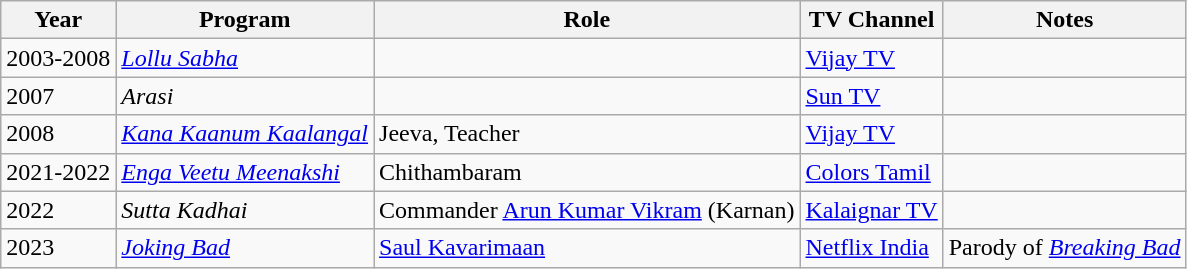<table class="wikitable sortable">
<tr>
<th>Year</th>
<th>Program</th>
<th>Role</th>
<th>TV Channel</th>
<th>Notes</th>
</tr>
<tr>
<td>2003-2008</td>
<td><em><a href='#'>Lollu Sabha</a></em></td>
<td></td>
<td><a href='#'>Vijay TV</a></td>
<td></td>
</tr>
<tr>
<td>2007</td>
<td><em>Arasi</em></td>
<td></td>
<td><a href='#'>Sun TV</a></td>
<td></td>
</tr>
<tr>
<td>2008</td>
<td><em><a href='#'>Kana Kaanum Kaalangal</a></em></td>
<td>Jeeva, Teacher</td>
<td><a href='#'>Vijay TV</a></td>
<td></td>
</tr>
<tr>
<td>2021-2022</td>
<td><em><a href='#'>Enga Veetu Meenakshi</a></em></td>
<td>Chithambaram</td>
<td><a href='#'>Colors Tamil</a></td>
<td></td>
</tr>
<tr>
<td>2022</td>
<td><em>Sutta Kadhai</em></td>
<td>Commander <a href='#'>Arun Kumar Vikram</a> (Karnan)</td>
<td><a href='#'>Kalaignar TV</a></td>
<td></td>
</tr>
<tr>
<td>2023</td>
<td><em><a href='#'>Joking Bad</a></em></td>
<td><a href='#'>Saul Kavarimaan</a></td>
<td><a href='#'>Netflix India</a></td>
<td>Parody of <em><a href='#'>Breaking Bad</a></em></td>
</tr>
</table>
